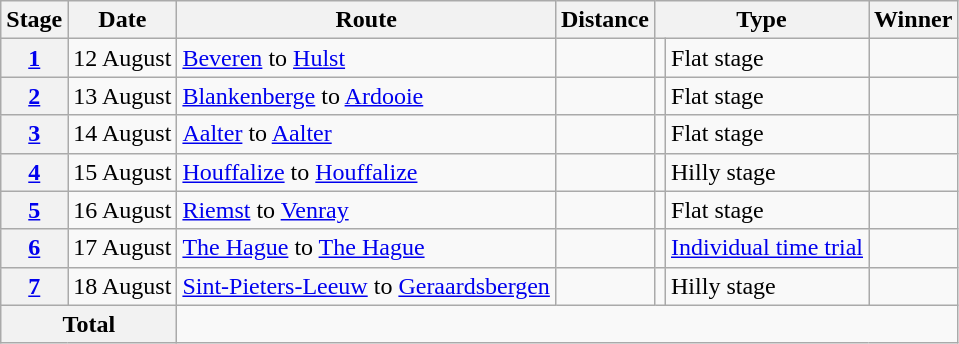<table class="wikitable">
<tr>
<th scope="col">Stage</th>
<th scope="col">Date</th>
<th scope="col">Route</th>
<th scope="col">Distance</th>
<th scope="col" colspan="2">Type</th>
<th scope="col">Winner</th>
</tr>
<tr>
<th scope="row"><a href='#'>1</a></th>
<td align=right>12 August</td>
<td><a href='#'>Beveren</a>  to <a href='#'>Hulst</a> </td>
<td style="text-align:center;"></td>
<td style="text-align:center;"></td>
<td>Flat stage</td>
<td></td>
</tr>
<tr>
<th scope="row"><a href='#'>2</a></th>
<td align=right>13 August</td>
<td><a href='#'>Blankenberge</a>  to <a href='#'>Ardooie</a> </td>
<td style="text-align:center;"></td>
<td style="text-align:center;"></td>
<td>Flat stage</td>
<td></td>
</tr>
<tr>
<th scope="row"><a href='#'>3</a></th>
<td align=right>14 August</td>
<td><a href='#'>Aalter</a>  to <a href='#'>Aalter</a> </td>
<td style="text-align:center;"></td>
<td style="text-align:center;"></td>
<td>Flat stage</td>
<td></td>
</tr>
<tr>
<th scope="row"><a href='#'>4</a></th>
<td align=right>15 August</td>
<td><a href='#'>Houffalize</a>  to <a href='#'>Houffalize</a> </td>
<td style="text-align:center;"></td>
<td></td>
<td>Hilly stage</td>
<td></td>
</tr>
<tr>
<th scope="row"><a href='#'>5</a></th>
<td align=right>16 August</td>
<td><a href='#'>Riemst</a>  to <a href='#'>Venray</a> </td>
<td style="text-align:center;"></td>
<td style="text-align:center;"></td>
<td>Flat stage</td>
<td></td>
</tr>
<tr>
<th scope="row"><a href='#'>6</a></th>
<td align=right>17 August</td>
<td><a href='#'>The Hague</a>  to <a href='#'>The Hague</a> </td>
<td style="text-align:center;"></td>
<td style="text-align:center;"></td>
<td><a href='#'>Individual time trial</a></td>
<td></td>
</tr>
<tr>
<th scope="row"><a href='#'>7</a></th>
<td align=right>18 August</td>
<td><a href='#'>Sint-Pieters-Leeuw</a>  to <a href='#'>Geraardsbergen</a> </td>
<td style="text-align:center;"></td>
<td></td>
<td>Hilly stage</td>
<td></td>
</tr>
<tr>
<th colspan="2">Total</th>
<td colspan="5" style="text-align:center;"></td>
</tr>
</table>
